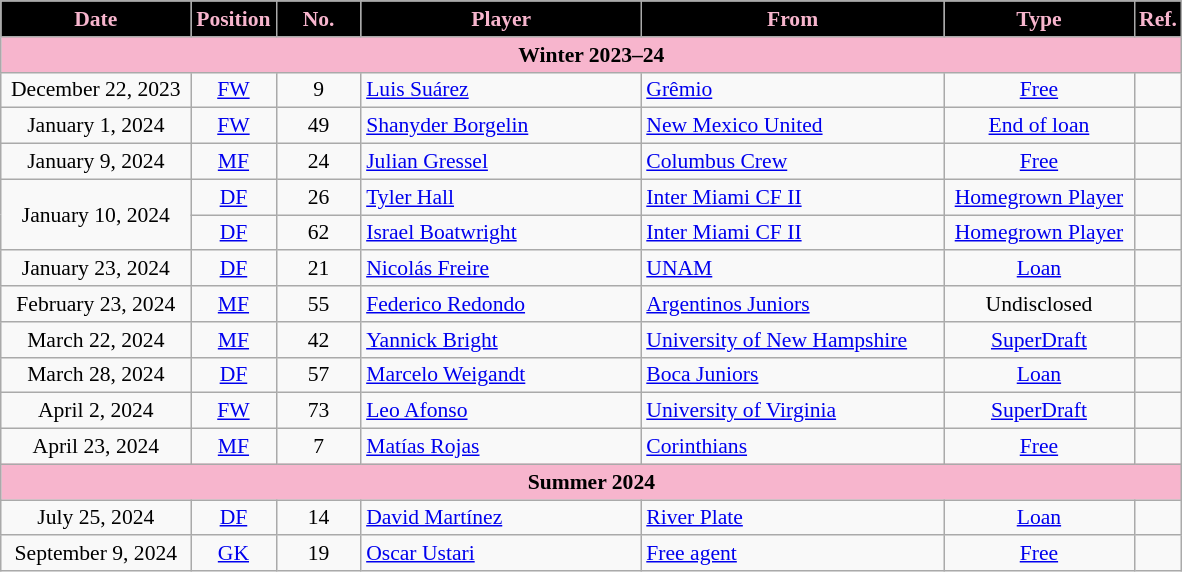<table class="wikitable nowrap" style="text-align:center; font-size:90%;">
<tr>
<th style="background:#000000; color:#F7B5CD; width:120px;">Date</th>
<th style="background:#000000; color:#F7B5CD; width:50px;">Position</th>
<th style="background:#000000; color:#F7B5CD; width:50px;">No.</th>
<th style="background:#000000; color:#F7B5CD; width:180px;">Player</th>
<th style="background:#000000; color:#F7B5CD; width:195px;">From</th>
<th style="background:#000000; color:#F7B5CD; width:120px;">Type</th>
<th style="background:#000000; color:#F7B5CD; width:25px;">Ref.</th>
</tr>
<tr>
<th colspan="7" style="background:#F7B5CD; color:#000000; width:125px;">Winter 2023–24</th>
</tr>
<tr>
<td>December 22, 2023</td>
<td><a href='#'>FW</a></td>
<td>9</td>
<td style="text-align:left"> <a href='#'>Luis Suárez</a></td>
<td style="text-align:left"> <a href='#'>Grêmio</a></td>
<td><a href='#'>Free</a></td>
<td></td>
</tr>
<tr>
<td>January 1, 2024</td>
<td><a href='#'>FW</a></td>
<td>49</td>
<td style="text-align:left"> <a href='#'>Shanyder Borgelin</a></td>
<td style="text-align:left"> <a href='#'>New Mexico United</a></td>
<td><a href='#'>End of loan</a></td>
<td></td>
</tr>
<tr>
<td>January 9, 2024</td>
<td><a href='#'>MF</a></td>
<td>24</td>
<td style="text-align:left"> <a href='#'>Julian Gressel</a></td>
<td style="text-align:left"> <a href='#'>Columbus Crew</a></td>
<td><a href='#'>Free</a></td>
<td></td>
</tr>
<tr>
<td rowspan="2">January 10, 2024</td>
<td><a href='#'>DF</a></td>
<td>26</td>
<td style="text-align:left"> <a href='#'>Tyler Hall</a></td>
<td style="text-align:left"> <a href='#'>Inter Miami CF II</a></td>
<td><a href='#'>Homegrown Player</a></td>
<td></td>
</tr>
<tr>
<td><a href='#'>DF</a></td>
<td>62</td>
<td style="text-align:left"> <a href='#'>Israel Boatwright</a></td>
<td style="text-align:left"> <a href='#'>Inter Miami CF II</a></td>
<td><a href='#'>Homegrown Player</a></td>
<td></td>
</tr>
<tr>
<td>January 23, 2024</td>
<td><a href='#'>DF</a></td>
<td>21</td>
<td style="text-align:left"> <a href='#'>Nicolás Freire</a></td>
<td style="text-align:left"> <a href='#'>UNAM</a></td>
<td><a href='#'>Loan</a></td>
<td></td>
</tr>
<tr>
<td>February 23, 2024</td>
<td><a href='#'>MF</a></td>
<td>55</td>
<td style="text-align:left"> <a href='#'>Federico Redondo</a></td>
<td style="text-align:left"> <a href='#'>Argentinos Juniors</a></td>
<td>Undisclosed</td>
<td></td>
</tr>
<tr>
<td>March 22, 2024</td>
<td><a href='#'>MF</a></td>
<td>42</td>
<td style="text-align:left"> <a href='#'>Yannick Bright</a></td>
<td style="text-align:left"> <a href='#'>University of New Hampshire</a></td>
<td><a href='#'>SuperDraft</a></td>
<td></td>
</tr>
<tr>
<td>March 28, 2024</td>
<td><a href='#'>DF</a></td>
<td>57</td>
<td style="text-align:left"> <a href='#'>Marcelo Weigandt</a></td>
<td style="text-align:left"> <a href='#'>Boca Juniors</a></td>
<td><a href='#'>Loan</a></td>
<td></td>
</tr>
<tr>
<td>April 2, 2024</td>
<td><a href='#'>FW</a></td>
<td>73</td>
<td style="text-align:left"> <a href='#'>Leo Afonso</a></td>
<td style="text-align:left"> <a href='#'>University of Virginia</a></td>
<td><a href='#'>SuperDraft</a></td>
<td></td>
</tr>
<tr>
<td>April 23, 2024</td>
<td><a href='#'>MF</a></td>
<td>7</td>
<td style="text-align:left"> <a href='#'>Matías Rojas</a></td>
<td style="text-align:left"> <a href='#'>Corinthians</a></td>
<td><a href='#'>Free</a></td>
<td></td>
</tr>
<tr>
<th colspan="7" style="background:#F7B5CD; color:#000000; width:125px;">Summer 2024</th>
</tr>
<tr>
<td>July 25, 2024</td>
<td><a href='#'>DF</a></td>
<td>14</td>
<td style="text-align:left"> <a href='#'>David Martínez</a></td>
<td style="text-align:left"> <a href='#'>River Plate</a></td>
<td><a href='#'>Loan</a></td>
<td></td>
</tr>
<tr>
<td>September 9, 2024</td>
<td><a href='#'>GK</a></td>
<td>19</td>
<td style="text-align:left"> <a href='#'>Oscar Ustari</a></td>
<td style="text-align:left"><a href='#'>Free agent</a></td>
<td><a href='#'>Free</a></td>
<td></td>
</tr>
</table>
